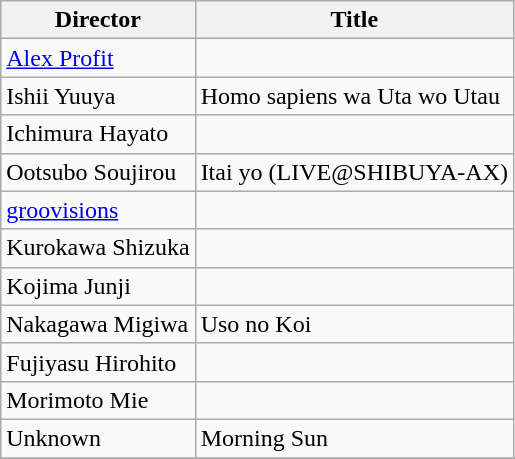<table class="wikitable">
<tr>
<th rowspan="1">Director</th>
<th rowspan="1">Title</th>
</tr>
<tr>
<td><a href='#'>Alex Profit</a></td>
<td></td>
</tr>
<tr>
<td>Ishii Yuuya</td>
<td>Homo sapiens wa Uta wo Utau</td>
</tr>
<tr>
<td>Ichimura Hayato</td>
<td></td>
</tr>
<tr>
<td>Ootsubo Soujirou</td>
<td>Itai yo (LIVE@SHIBUYA-AX)</td>
</tr>
<tr>
<td><a href='#'>groovisions</a></td>
<td></td>
</tr>
<tr>
<td>Kurokawa Shizuka</td>
<td></td>
</tr>
<tr>
<td>Kojima Junji</td>
<td></td>
</tr>
<tr>
<td>Nakagawa Migiwa</td>
<td>Uso no Koi</td>
</tr>
<tr>
<td>Fujiyasu Hirohito</td>
<td></td>
</tr>
<tr>
<td>Morimoto Mie</td>
<td></td>
</tr>
<tr>
<td>Unknown</td>
<td>Morning Sun</td>
</tr>
<tr>
</tr>
</table>
